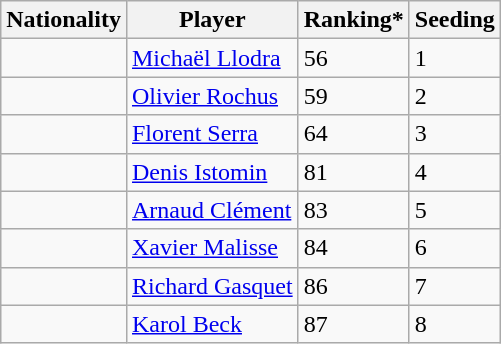<table class="wikitable" border="1">
<tr>
<th>Nationality</th>
<th>Player</th>
<th>Ranking*</th>
<th>Seeding</th>
</tr>
<tr>
<td></td>
<td><a href='#'>Michaël Llodra</a></td>
<td>56</td>
<td>1</td>
</tr>
<tr>
<td></td>
<td><a href='#'>Olivier Rochus</a></td>
<td>59</td>
<td>2</td>
</tr>
<tr>
<td></td>
<td><a href='#'>Florent Serra</a></td>
<td>64</td>
<td>3</td>
</tr>
<tr>
<td></td>
<td><a href='#'>Denis Istomin</a></td>
<td>81</td>
<td>4</td>
</tr>
<tr>
<td></td>
<td><a href='#'>Arnaud Clément</a></td>
<td>83</td>
<td>5</td>
</tr>
<tr>
<td></td>
<td><a href='#'>Xavier Malisse</a></td>
<td>84</td>
<td>6</td>
</tr>
<tr>
<td></td>
<td><a href='#'>Richard Gasquet</a></td>
<td>86</td>
<td>7</td>
</tr>
<tr>
<td></td>
<td><a href='#'>Karol Beck</a></td>
<td>87</td>
<td>8</td>
</tr>
</table>
